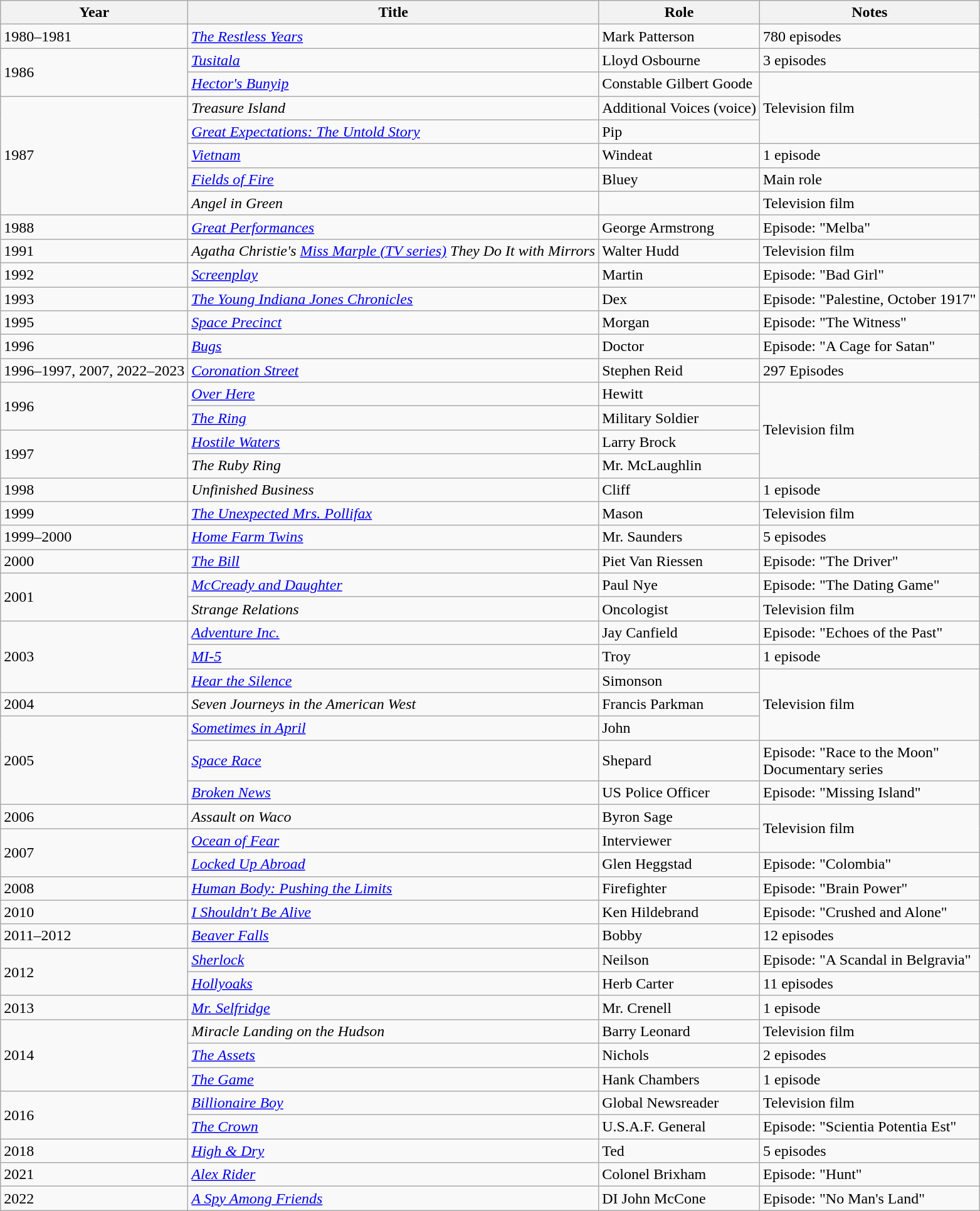<table class="wikitable sortable">
<tr>
<th>Year</th>
<th>Title</th>
<th>Role</th>
<th>Notes</th>
</tr>
<tr>
<td>1980–1981</td>
<td><em><a href='#'>The Restless Years</a></em></td>
<td>Mark Patterson</td>
<td>780 episodes</td>
</tr>
<tr>
<td rowspan="2">1986</td>
<td><em><a href='#'>Tusitala</a></em></td>
<td>Lloyd Osbourne</td>
<td>3 episodes</td>
</tr>
<tr>
<td><em><a href='#'>Hector's Bunyip</a></em></td>
<td>Constable Gilbert Goode</td>
<td rowspan="3">Television film</td>
</tr>
<tr>
<td rowspan="5">1987</td>
<td><em>Treasure Island</em></td>
<td>Additional Voices (voice)</td>
</tr>
<tr>
<td><em><a href='#'>Great Expectations: The Untold Story</a></em></td>
<td>Pip</td>
</tr>
<tr>
<td><em><a href='#'>Vietnam</a></em></td>
<td>Windeat</td>
<td>1 episode</td>
</tr>
<tr>
<td><em><a href='#'>Fields of Fire</a></em></td>
<td>Bluey</td>
<td>Main role</td>
</tr>
<tr>
<td><em>Angel in Green</em></td>
<td></td>
<td>Television film</td>
</tr>
<tr>
<td>1988</td>
<td><em><a href='#'>Great Performances</a></em></td>
<td>George Armstrong</td>
<td>Episode: "Melba"</td>
</tr>
<tr>
<td>1991</td>
<td><em>Agatha Christie's <a href='#'>Miss Marple (TV series)</a> They Do It with Mirrors</em></td>
<td>Walter Hudd</td>
<td>Television film</td>
</tr>
<tr>
<td>1992</td>
<td><em><a href='#'>Screenplay</a></em></td>
<td>Martin</td>
<td>Episode: "Bad Girl"</td>
</tr>
<tr>
<td>1993</td>
<td><em><a href='#'>The Young Indiana Jones Chronicles</a></em></td>
<td>Dex</td>
<td>Episode: "Palestine, October 1917"</td>
</tr>
<tr>
<td>1995</td>
<td><em><a href='#'>Space Precinct</a></em></td>
<td>Morgan</td>
<td>Episode: "The Witness"</td>
</tr>
<tr>
<td>1996</td>
<td><em><a href='#'>Bugs</a></em></td>
<td>Doctor</td>
<td>Episode: "A Cage for Satan"</td>
</tr>
<tr>
<td>1996–1997, 2007, 2022–2023</td>
<td><em><a href='#'>Coronation Street</a></em></td>
<td>Stephen Reid</td>
<td>297 Episodes</td>
</tr>
<tr>
<td rowspan="2">1996</td>
<td><em><a href='#'>Over Here</a></em></td>
<td>Hewitt</td>
<td rowspan="4">Television film</td>
</tr>
<tr>
<td><em><a href='#'>The Ring</a></em></td>
<td>Military Soldier</td>
</tr>
<tr>
<td rowspan="2">1997</td>
<td><em><a href='#'>Hostile Waters</a></em></td>
<td>Larry Brock</td>
</tr>
<tr>
<td><em>The Ruby Ring</em></td>
<td>Mr. McLaughlin</td>
</tr>
<tr>
<td>1998</td>
<td><em>Unfinished Business</em></td>
<td>Cliff</td>
<td>1 episode</td>
</tr>
<tr>
<td>1999</td>
<td><em><a href='#'>The Unexpected Mrs. Pollifax</a></em></td>
<td>Mason</td>
<td>Television film</td>
</tr>
<tr>
<td>1999–2000</td>
<td><em><a href='#'>Home Farm Twins</a></em></td>
<td>Mr. Saunders</td>
<td>5 episodes</td>
</tr>
<tr>
<td>2000</td>
<td><em><a href='#'>The Bill</a></em></td>
<td>Piet Van Riessen</td>
<td>Episode: "The Driver"</td>
</tr>
<tr>
<td rowspan="2">2001</td>
<td><em><a href='#'>McCready and Daughter</a></em></td>
<td>Paul Nye</td>
<td>Episode: "The Dating Game"</td>
</tr>
<tr>
<td><em>Strange Relations</em></td>
<td>Oncologist</td>
<td>Television film</td>
</tr>
<tr>
<td rowspan="3">2003</td>
<td><em><a href='#'>Adventure Inc.</a></em></td>
<td>Jay Canfield</td>
<td>Episode: "Echoes of the Past"</td>
</tr>
<tr>
<td><em><a href='#'>MI-5</a></em></td>
<td>Troy</td>
<td>1 episode</td>
</tr>
<tr>
<td><em><a href='#'>Hear the Silence</a></em></td>
<td>Simonson</td>
<td rowspan="3">Television film</td>
</tr>
<tr>
<td>2004</td>
<td><em>Seven Journeys in the American West</em></td>
<td>Francis Parkman</td>
</tr>
<tr>
<td rowspan="3">2005</td>
<td><em><a href='#'>Sometimes in April</a></em></td>
<td>John</td>
</tr>
<tr>
<td><em><a href='#'>Space Race</a></em></td>
<td>Shepard</td>
<td>Episode: "Race to the Moon"<br>Documentary series</td>
</tr>
<tr>
<td><em><a href='#'>Broken News</a></em></td>
<td>US Police Officer</td>
<td>Episode: "Missing Island"</td>
</tr>
<tr>
<td>2006</td>
<td><em>Assault on Waco</em></td>
<td>Byron Sage</td>
<td rowspan="2">Television film</td>
</tr>
<tr>
<td rowspan="2">2007</td>
<td><em><a href='#'>Ocean of Fear</a></em></td>
<td>Interviewer</td>
</tr>
<tr>
<td><em><a href='#'>Locked Up Abroad</a></em></td>
<td>Glen Heggstad</td>
<td>Episode: "Colombia"</td>
</tr>
<tr>
<td>2008</td>
<td><em><a href='#'>Human Body: Pushing the Limits</a></em></td>
<td>Firefighter</td>
<td>Episode: "Brain Power"</td>
</tr>
<tr>
<td>2010</td>
<td><em><a href='#'>I Shouldn't Be Alive</a></em></td>
<td>Ken Hildebrand</td>
<td>Episode: "Crushed and Alone"</td>
</tr>
<tr>
<td>2011–2012</td>
<td><em><a href='#'>Beaver Falls</a></em></td>
<td>Bobby</td>
<td>12 episodes</td>
</tr>
<tr>
<td rowspan="2">2012</td>
<td><em><a href='#'>Sherlock</a></em></td>
<td>Neilson</td>
<td>Episode: "A Scandal in Belgravia"</td>
</tr>
<tr>
<td><em><a href='#'>Hollyoaks</a></em></td>
<td>Herb Carter</td>
<td>11 episodes</td>
</tr>
<tr>
<td>2013</td>
<td><em><a href='#'>Mr. Selfridge</a></em></td>
<td>Mr. Crenell</td>
<td>1 episode</td>
</tr>
<tr>
<td rowspan="3">2014</td>
<td><em>Miracle Landing on the Hudson</em></td>
<td>Barry Leonard</td>
<td>Television film</td>
</tr>
<tr>
<td><em><a href='#'>The Assets</a></em></td>
<td>Nichols</td>
<td>2 episodes</td>
</tr>
<tr>
<td><em><a href='#'>The Game</a></em></td>
<td>Hank Chambers</td>
<td>1 episode</td>
</tr>
<tr>
<td rowspan="2">2016</td>
<td><em><a href='#'>Billionaire Boy</a></em></td>
<td>Global Newsreader</td>
<td>Television film</td>
</tr>
<tr>
<td><em><a href='#'>The Crown</a></em></td>
<td>U.S.A.F. General</td>
<td>Episode: "Scientia Potentia Est"</td>
</tr>
<tr>
<td>2018</td>
<td><em><a href='#'>High & Dry</a></em></td>
<td>Ted</td>
<td>5 episodes</td>
</tr>
<tr>
<td>2021</td>
<td><a href='#'><em>Alex Rider</em></a></td>
<td>Colonel Brixham</td>
<td>Episode: "Hunt"</td>
</tr>
<tr>
<td>2022</td>
<td><em><a href='#'>A Spy Among Friends</a></em></td>
<td>DI John McCone</td>
<td>Episode: "No Man's Land"</td>
</tr>
</table>
